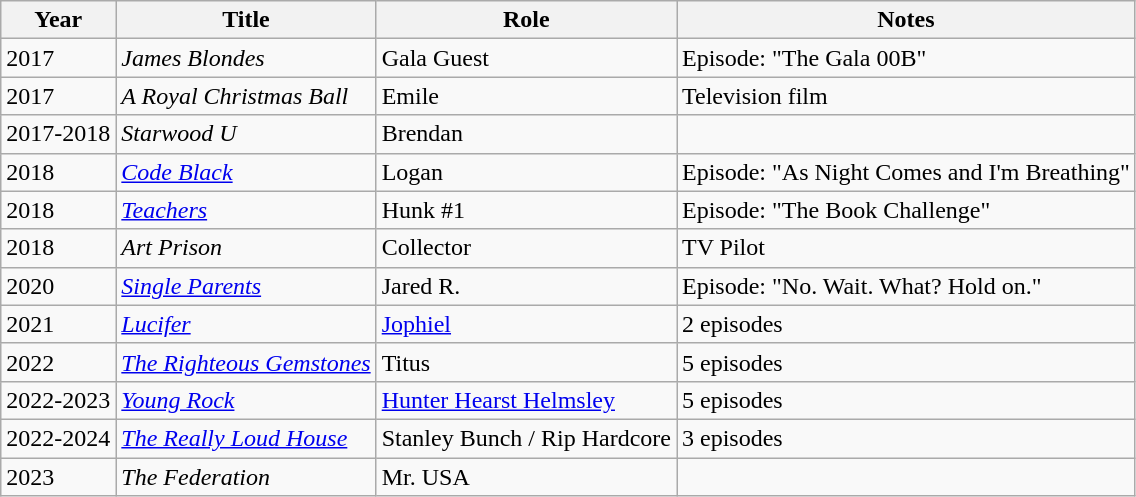<table class="wikitable sortable">
<tr>
<th>Year</th>
<th>Title</th>
<th>Role</th>
<th>Notes</th>
</tr>
<tr>
<td>2017</td>
<td><em>James Blondes</em></td>
<td>Gala Guest</td>
<td>Episode: "The Gala 00B"</td>
</tr>
<tr>
<td>2017</td>
<td><em>A Royal Christmas Ball</em></td>
<td>Emile</td>
<td>Television film</td>
</tr>
<tr>
<td>2017-2018</td>
<td><em>Starwood U</em></td>
<td>Brendan</td>
<td></td>
</tr>
<tr>
<td>2018</td>
<td><em><a href='#'>Code Black</a></em></td>
<td>Logan</td>
<td>Episode: "As Night Comes and I'm Breathing"</td>
</tr>
<tr>
<td>2018</td>
<td><em><a href='#'>Teachers</a></em></td>
<td>Hunk #1</td>
<td>Episode: "The Book Challenge"</td>
</tr>
<tr>
<td>2018</td>
<td><em>Art Prison</em></td>
<td>Collector</td>
<td>TV Pilot</td>
</tr>
<tr>
<td>2020</td>
<td><em><a href='#'>Single Parents</a></em></td>
<td>Jared R.</td>
<td>Episode: "No. Wait. What? Hold on."</td>
</tr>
<tr>
<td>2021</td>
<td><em><a href='#'>Lucifer</a></em></td>
<td><a href='#'>Jophiel</a></td>
<td>2 episodes</td>
</tr>
<tr>
<td>2022</td>
<td><em><a href='#'>The Righteous Gemstones</a></em></td>
<td>Titus</td>
<td>5 episodes</td>
</tr>
<tr>
<td>2022-2023</td>
<td><em><a href='#'>Young Rock</a></em></td>
<td><a href='#'>Hunter Hearst Helmsley</a></td>
<td>5 episodes</td>
</tr>
<tr>
<td>2022-2024</td>
<td><em><a href='#'>The Really Loud House</a></em></td>
<td>Stanley Bunch / Rip Hardcore</td>
<td>3 episodes</td>
</tr>
<tr>
<td>2023</td>
<td><em>The Federation</em></td>
<td>Mr. USA</td>
<td></td>
</tr>
</table>
